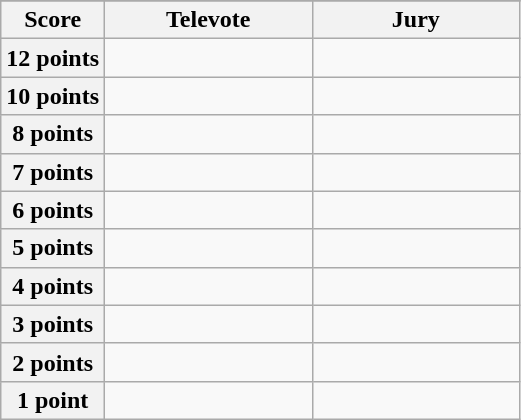<table class="wikitable">
<tr>
</tr>
<tr>
<th scope="col" width="20%">Score</th>
<th scope="col" width="40%">Televote</th>
<th scope="col" width="40%">Jury</th>
</tr>
<tr>
<th scope="row">12 points</th>
<td></td>
<td></td>
</tr>
<tr>
<th scope="row">10 points</th>
<td></td>
<td></td>
</tr>
<tr>
<th scope="row">8 points</th>
<td></td>
<td></td>
</tr>
<tr>
<th scope="row">7 points</th>
<td></td>
<td></td>
</tr>
<tr>
<th scope="row">6 points</th>
<td></td>
<td></td>
</tr>
<tr>
<th scope="row">5 points</th>
<td></td>
<td></td>
</tr>
<tr>
<th scope="row">4 points</th>
<td></td>
<td></td>
</tr>
<tr>
<th scope="row">3 points</th>
<td></td>
<td></td>
</tr>
<tr>
<th scope="row">2 points</th>
<td></td>
<td></td>
</tr>
<tr>
<th scope="row">1 point</th>
<td></td>
<td></td>
</tr>
</table>
